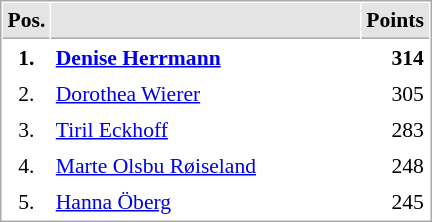<table cellspacing="1" cellpadding="3" style="border:1px solid #AAAAAA;font-size:90%">
<tr bgcolor="#E4E4E4">
<th style="border-bottom:1px solid #AAAAAA" width=10>Pos.</th>
<th style="border-bottom:1px solid #AAAAAA" width=200></th>
<th style="border-bottom:1px solid #AAAAAA" width=20>Points</th>
</tr>
<tr>
<td align="center"><strong>1.</strong></td>
<td> <strong><a href='#'>Denise Herrmann</a></strong></td>
<td align="right"><strong>314</strong></td>
</tr>
<tr>
<td align="center">2.</td>
<td> <a href='#'>Dorothea Wierer</a></td>
<td align="right">305</td>
</tr>
<tr>
<td align="center">3.</td>
<td> <a href='#'>Tiril Eckhoff</a></td>
<td align="right">283</td>
</tr>
<tr>
<td align="center">4.</td>
<td> <a href='#'>Marte Olsbu Røiseland</a></td>
<td align="right">248</td>
</tr>
<tr>
<td align="center">5.</td>
<td> <a href='#'>Hanna Öberg</a></td>
<td align="right">245</td>
</tr>
</table>
